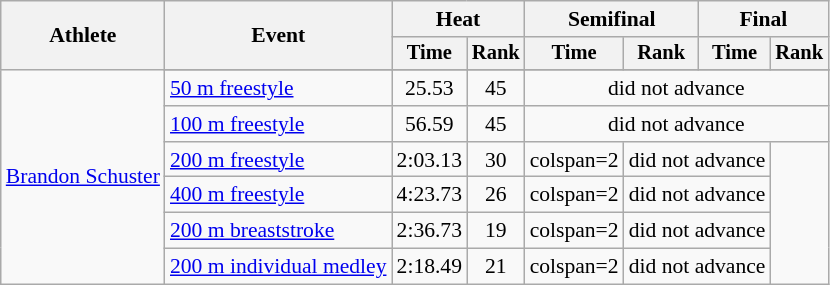<table class=wikitable style=font-size:90%>
<tr>
<th rowspan=2>Athlete</th>
<th rowspan=2>Event</th>
<th colspan=2>Heat</th>
<th colspan=2>Semifinal</th>
<th colspan=2>Final</th>
</tr>
<tr style=font-size:95%>
<th>Time</th>
<th>Rank</th>
<th>Time</th>
<th>Rank</th>
<th>Time</th>
<th>Rank</th>
</tr>
<tr align=center>
<td align=left rowspan=7><a href='#'>Brandon Schuster</a></td>
</tr>
<tr align=center>
<td align=left><a href='#'>50 m freestyle</a></td>
<td>25.53</td>
<td>45</td>
<td colspan=4>did not advance</td>
</tr>
<tr align=center>
<td align=left><a href='#'>100 m freestyle</a></td>
<td>56.59</td>
<td>45</td>
<td colspan=4>did not advance</td>
</tr>
<tr align=center>
<td align=left><a href='#'>200 m freestyle</a></td>
<td>2:03.13</td>
<td>30</td>
<td>colspan=2 </td>
<td colspan=2>did not advance</td>
</tr>
<tr align=center>
<td align=left><a href='#'>400 m freestyle</a></td>
<td>4:23.73</td>
<td>26</td>
<td>colspan=2 </td>
<td colspan=2>did not advance</td>
</tr>
<tr align=center>
<td align=left><a href='#'>200 m breaststroke</a></td>
<td>2:36.73</td>
<td>19</td>
<td>colspan=2 </td>
<td colspan=2>did not advance</td>
</tr>
<tr align=center>
<td align=left><a href='#'>200 m individual medley</a></td>
<td>2:18.49</td>
<td>21</td>
<td>colspan=2 </td>
<td colspan=2>did not advance</td>
</tr>
</table>
